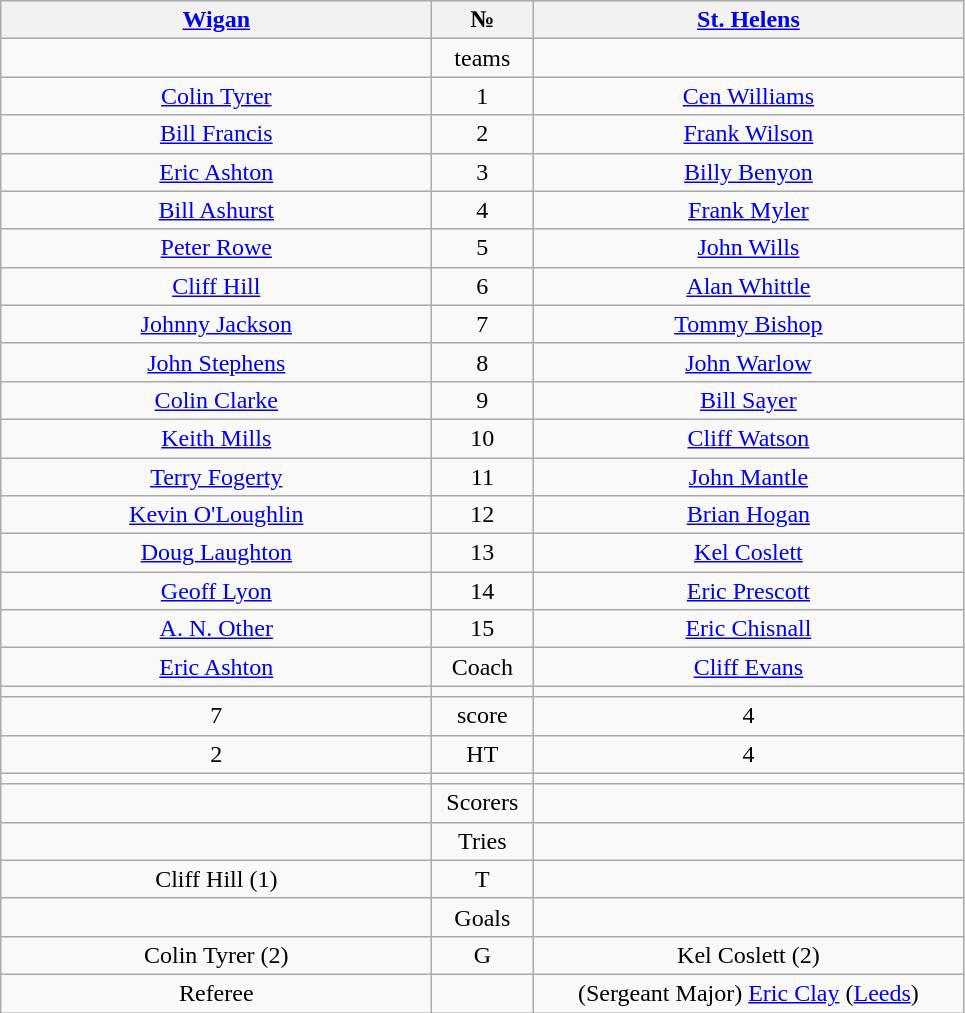<table class="wikitable" style="text-align:center;">
<tr>
<th width=280 abbr=winner><a href='#'>Wigan</a></th>
<th width=60 abbr="Number">№</th>
<th width=280 abbr=runner-up><a href='#'>St. Helens</a></th>
</tr>
<tr>
<td></td>
<td>teams</td>
<td></td>
</tr>
<tr>
<td><a href='#'>Colin Tyrer</a></td>
<td>1</td>
<td><a href='#'>Cen Williams</a></td>
</tr>
<tr>
<td><a href='#'>Bill Francis</a></td>
<td>2</td>
<td><a href='#'>Frank Wilson</a></td>
</tr>
<tr>
<td><a href='#'>Eric Ashton</a></td>
<td>3</td>
<td><a href='#'>Billy Benyon</a></td>
</tr>
<tr>
<td><a href='#'>Bill Ashurst</a></td>
<td>4</td>
<td><a href='#'>Frank Myler</a></td>
</tr>
<tr>
<td><a href='#'>Peter Rowe</a></td>
<td>5</td>
<td><a href='#'>John Wills</a></td>
</tr>
<tr>
<td><a href='#'>Cliff Hill</a></td>
<td>6</td>
<td><a href='#'>Alan Whittle</a></td>
</tr>
<tr>
<td><a href='#'>Johnny Jackson</a></td>
<td>7</td>
<td><a href='#'>Tommy Bishop</a></td>
</tr>
<tr>
<td><a href='#'>John Stephens</a></td>
<td>8</td>
<td><a href='#'>John Warlow</a></td>
</tr>
<tr>
<td><a href='#'>Colin Clarke</a></td>
<td>9</td>
<td><a href='#'>Bill Sayer</a></td>
</tr>
<tr>
<td><a href='#'>Keith Mills</a></td>
<td>10</td>
<td><a href='#'>Cliff Watson</a></td>
</tr>
<tr>
<td><a href='#'>Terry Fogerty</a></td>
<td>11</td>
<td><a href='#'>John Mantle</a></td>
</tr>
<tr>
<td><a href='#'>Kevin O'Loughlin</a></td>
<td>12</td>
<td><a href='#'>Brian Hogan</a></td>
</tr>
<tr>
<td><a href='#'>Doug Laughton</a></td>
<td>13</td>
<td><a href='#'>Kel Coslett</a></td>
</tr>
<tr>
<td><a href='#'>Geoff Lyon</a></td>
<td>14</td>
<td><a href='#'>Eric Prescott</a></td>
</tr>
<tr>
<td><a href='#'>A. N. Other</a></td>
<td>15</td>
<td><a href='#'>Eric Chisnall</a></td>
</tr>
<tr>
<td><a href='#'>Eric Ashton</a></td>
<td>Coach</td>
<td><a href='#'>Cliff Evans</a></td>
</tr>
<tr>
<td></td>
<td></td>
<td></td>
</tr>
<tr>
<td>7</td>
<td>score</td>
<td>4</td>
</tr>
<tr>
<td>2</td>
<td>HT</td>
<td>4</td>
</tr>
<tr>
<td></td>
<td></td>
<td></td>
</tr>
<tr>
<td></td>
<td>Scorers</td>
<td></td>
</tr>
<tr>
<td></td>
<td>Tries</td>
<td></td>
</tr>
<tr>
<td>Cliff Hill (1)</td>
<td>T</td>
<td></td>
</tr>
<tr>
<td></td>
<td>Goals</td>
<td></td>
</tr>
<tr>
<td>Colin Tyrer (2)</td>
<td>G</td>
<td>Kel Coslett (2)</td>
</tr>
<tr>
<td>Referee</td>
<td></td>
<td>(Sergeant Major) <a href='#'>Eric Clay</a> (<a href='#'>Leeds</a>)</td>
</tr>
</table>
